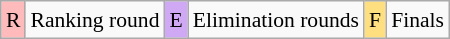<table class="wikitable" style="margin:0.5em auto; font-size:90%; line-height:1.25em;">
<tr>
<td bgcolor="#FFBBBB" align=center>R</td>
<td>Ranking round</td>
<td bgcolor="#D0A9F5" align=center>E</td>
<td>Elimination rounds</td>
<td bgcolor="#FFDF80" align=center>F</td>
<td>Finals</td>
</tr>
</table>
